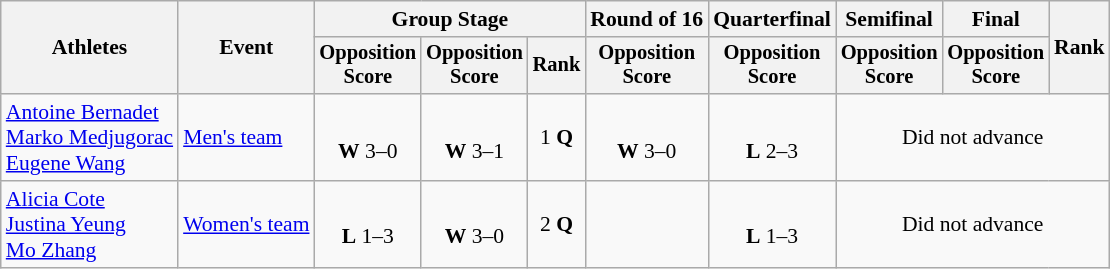<table class="wikitable" style="font-size:90%">
<tr>
<th rowspan=2>Athletes</th>
<th rowspan=2>Event</th>
<th colspan=3>Group Stage</th>
<th>Round of 16</th>
<th>Quarterfinal</th>
<th>Semifinal</th>
<th>Final</th>
<th rowspan=2>Rank</th>
</tr>
<tr style="font-size:95%">
<th>Opposition<br>Score</th>
<th>Opposition<br>Score</th>
<th>Rank</th>
<th>Opposition<br>Score</th>
<th>Opposition<br>Score</th>
<th>Opposition<br>Score</th>
<th>Opposition<br>Score</th>
</tr>
<tr align=center>
<td align=left><a href='#'>Antoine Bernadet</a><br><a href='#'>Marko Medjugorac</a><br><a href='#'>Eugene Wang</a></td>
<td align=left><a href='#'>Men's team</a></td>
<td><br><strong>W</strong> 3–0</td>
<td><br><strong>W</strong> 3–1</td>
<td>1 <strong>Q</strong></td>
<td><br><strong>W</strong> 3–0</td>
<td><br><strong>L</strong> 2–3</td>
<td colspan=3>Did not advance</td>
</tr>
<tr align=center>
<td align=left><a href='#'>Alicia Cote</a><br><a href='#'>Justina Yeung</a><br><a href='#'>Mo Zhang</a></td>
<td align=left><a href='#'>Women's team</a></td>
<td><br><strong>L</strong> 1–3</td>
<td><br><strong>W</strong> 3–0</td>
<td>2 <strong>Q</strong></td>
<td></td>
<td><br><strong>L</strong> 1–3</td>
<td colspan=3>Did not advance</td>
</tr>
</table>
